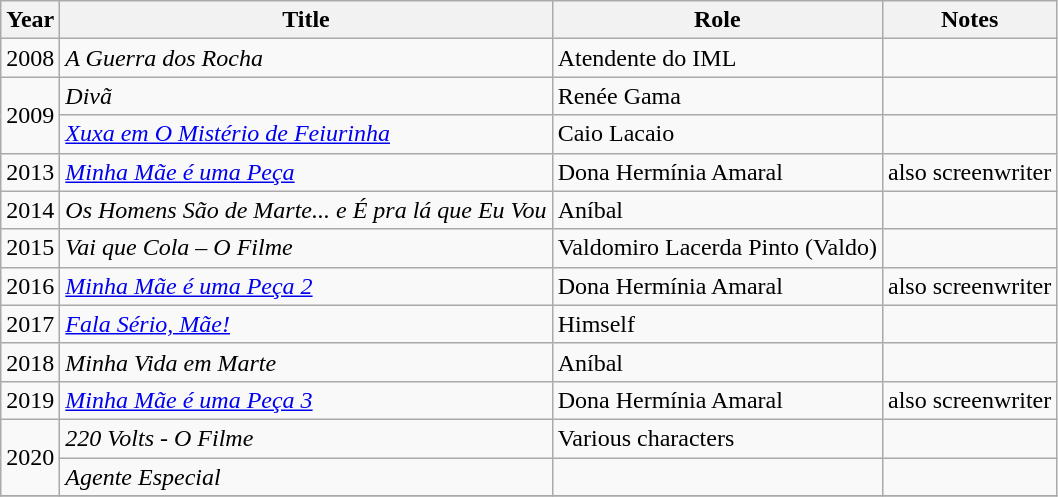<table class="wikitable">
<tr>
<th>Year</th>
<th>Title</th>
<th>Role</th>
<th>Notes</th>
</tr>
<tr>
<td>2008</td>
<td><em>A Guerra dos Rocha</em></td>
<td>Atendente do IML</td>
<td></td>
</tr>
<tr>
<td rowspan="2">2009</td>
<td><em>Divã</em></td>
<td>Renée Gama</td>
<td></td>
</tr>
<tr>
<td><em><a href='#'>Xuxa em O Mistério de Feiurinha</a></em></td>
<td>Caio Lacaio</td>
<td></td>
</tr>
<tr>
<td>2013</td>
<td><em><a href='#'>Minha Mãe é uma Peça</a></em></td>
<td>Dona Hermínia Amaral</td>
<td>also screenwriter</td>
</tr>
<tr>
<td>2014</td>
<td><em>Os Homens São de Marte... e É pra lá que Eu Vou</em></td>
<td>Aníbal</td>
<td></td>
</tr>
<tr>
<td>2015</td>
<td><em>Vai que Cola – O Filme</em></td>
<td>Valdomiro Lacerda Pinto (Valdo)</td>
<td></td>
</tr>
<tr>
<td>2016</td>
<td><em><a href='#'>Minha Mãe é uma Peça 2</a></em></td>
<td>Dona Hermínia Amaral</td>
<td>also screenwriter</td>
</tr>
<tr>
<td>2017</td>
<td><em><a href='#'>Fala Sério, Mãe!</a></em></td>
<td>Himself</td>
<td></td>
</tr>
<tr>
<td>2018</td>
<td><em>Minha Vida em Marte</em></td>
<td>Aníbal</td>
<td></td>
</tr>
<tr>
<td>2019</td>
<td><em><a href='#'>Minha Mãe é uma Peça 3</a></em></td>
<td>Dona Hermínia Amaral</td>
<td>also screenwriter</td>
</tr>
<tr>
<td rowspan="2">2020</td>
<td><em>220 Volts - O Filme</em></td>
<td>Various characters</td>
<td></td>
</tr>
<tr>
<td><em>Agente Especial</em></td>
<td></td>
<td></td>
</tr>
<tr>
</tr>
</table>
